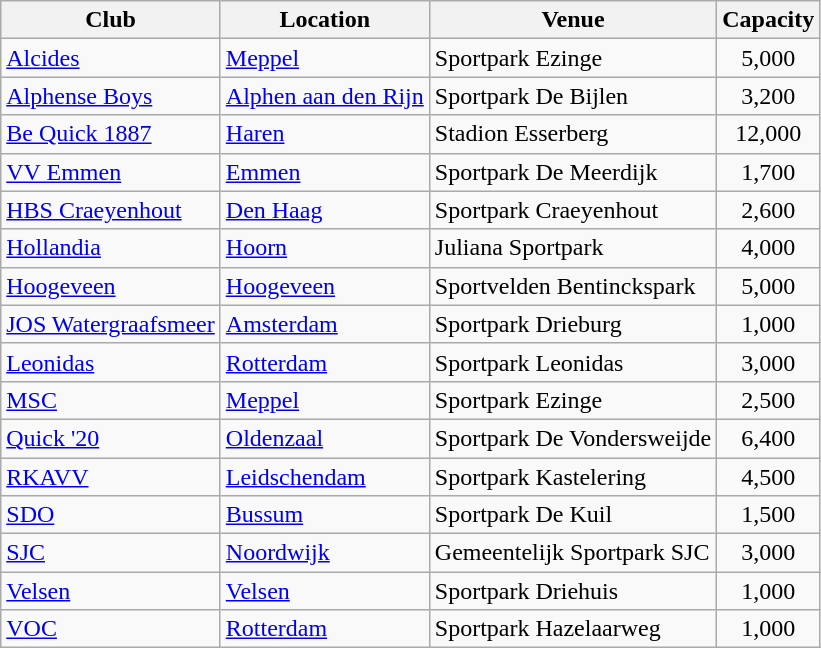<table class="wikitable sortable">
<tr>
<th>Club</th>
<th>Location</th>
<th>Venue</th>
<th>Capacity</th>
</tr>
<tr>
<td><a href='#'>Alcides</a></td>
<td><a href='#'>Meppel</a></td>
<td>Sportpark Ezinge</td>
<td style="text-align: center;">5,000</td>
</tr>
<tr>
<td><a href='#'>Alphense Boys</a></td>
<td><a href='#'>Alphen aan den Rijn</a></td>
<td>Sportpark De Bijlen</td>
<td style="text-align: center;">3,200</td>
</tr>
<tr>
<td><a href='#'>Be Quick 1887</a></td>
<td><a href='#'>Haren</a></td>
<td>Stadion Esserberg</td>
<td style="text-align: center;">12,000</td>
</tr>
<tr>
<td><a href='#'>VV Emmen</a></td>
<td><a href='#'>Emmen</a></td>
<td>Sportpark De Meerdijk</td>
<td style="text-align: center;">1,700</td>
</tr>
<tr>
<td><a href='#'>HBS Craeyenhout</a></td>
<td><a href='#'>Den Haag</a></td>
<td>Sportpark Craeyenhout</td>
<td style="text-align: center;">2,600</td>
</tr>
<tr>
<td><a href='#'>Hollandia</a></td>
<td><a href='#'>Hoorn</a></td>
<td>Juliana Sportpark</td>
<td style="text-align: center;">4,000</td>
</tr>
<tr>
<td><a href='#'>Hoogeveen</a></td>
<td><a href='#'>Hoogeveen</a></td>
<td>Sportvelden Bentinckspark</td>
<td style="text-align: center;">5,000</td>
</tr>
<tr>
<td><a href='#'>JOS Watergraafsmeer</a></td>
<td><a href='#'>Amsterdam</a></td>
<td>Sportpark Drieburg</td>
<td style="text-align: center;">1,000</td>
</tr>
<tr>
<td><a href='#'>Leonidas</a></td>
<td><a href='#'>Rotterdam</a></td>
<td>Sportpark Leonidas</td>
<td style="text-align: center;">3,000</td>
</tr>
<tr>
<td><a href='#'>MSC</a></td>
<td><a href='#'>Meppel</a></td>
<td>Sportpark Ezinge</td>
<td style="text-align: center;">2,500</td>
</tr>
<tr>
<td><a href='#'>Quick '20</a></td>
<td><a href='#'>Oldenzaal</a></td>
<td>Sportpark De Vondersweijde</td>
<td style="text-align: center;">6,400</td>
</tr>
<tr>
<td><a href='#'>RKAVV</a></td>
<td><a href='#'>Leidschendam</a></td>
<td>Sportpark Kastelering</td>
<td style="text-align: center;">4,500</td>
</tr>
<tr>
<td><a href='#'>SDO</a></td>
<td><a href='#'>Bussum</a></td>
<td>Sportpark De Kuil</td>
<td style="text-align: center;">1,500</td>
</tr>
<tr>
<td><a href='#'>SJC</a></td>
<td><a href='#'>Noordwijk</a></td>
<td>Gemeentelijk Sportpark SJC</td>
<td style="text-align: center;">3,000</td>
</tr>
<tr>
<td><a href='#'>Velsen</a></td>
<td><a href='#'>Velsen</a></td>
<td>Sportpark Driehuis</td>
<td style="text-align: center;">1,000</td>
</tr>
<tr>
<td><a href='#'>VOC</a></td>
<td><a href='#'>Rotterdam</a></td>
<td>Sportpark Hazelaarweg</td>
<td style="text-align: center;">1,000</td>
</tr>
</table>
